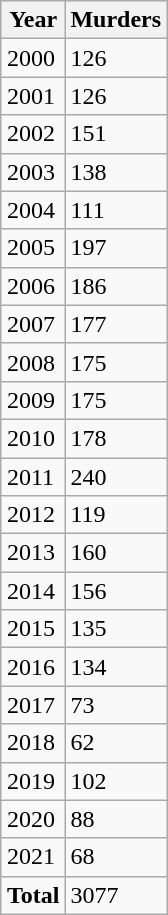<table class="wikitable" style="margin-left: auto; margin-right: auto; border: none;">
<tr>
<th><strong>Year</strong></th>
<th><strong>Murders</strong></th>
</tr>
<tr>
<td>2000</td>
<td>126</td>
</tr>
<tr>
<td>2001</td>
<td>126</td>
</tr>
<tr>
<td>2002</td>
<td>151</td>
</tr>
<tr>
<td>2003</td>
<td>138</td>
</tr>
<tr>
<td>2004</td>
<td>111</td>
</tr>
<tr>
<td>2005</td>
<td>197</td>
</tr>
<tr>
<td>2006</td>
<td>186</td>
</tr>
<tr>
<td>2007</td>
<td>177</td>
</tr>
<tr>
<td>2008</td>
<td>175</td>
</tr>
<tr>
<td>2009</td>
<td>175</td>
</tr>
<tr>
<td>2010</td>
<td>178</td>
</tr>
<tr>
<td>2011</td>
<td>240</td>
</tr>
<tr>
<td>2012</td>
<td>119</td>
</tr>
<tr>
<td>2013</td>
<td>160</td>
</tr>
<tr>
<td>2014</td>
<td>156</td>
</tr>
<tr>
<td>2015</td>
<td>135</td>
</tr>
<tr>
<td>2016</td>
<td>134</td>
</tr>
<tr>
<td>2017</td>
<td>73</td>
</tr>
<tr>
<td>2018</td>
<td>62</td>
</tr>
<tr>
<td>2019</td>
<td>102</td>
</tr>
<tr>
<td>2020</td>
<td>88</td>
</tr>
<tr>
<td>2021</td>
<td>68</td>
</tr>
<tr>
<td><strong>Total</strong></td>
<td>3077</td>
</tr>
</table>
